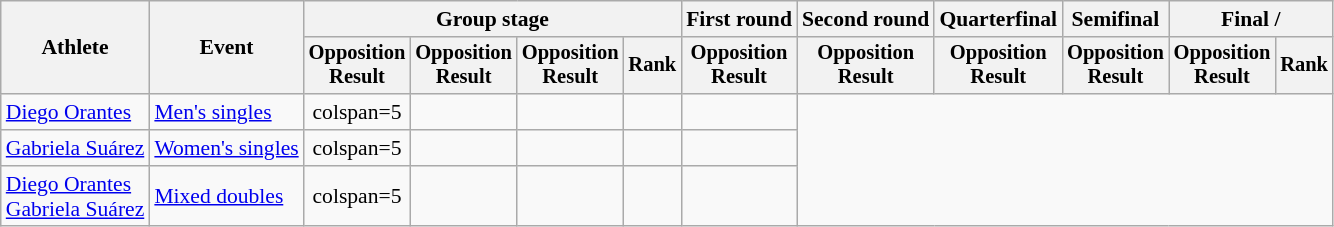<table class=wikitable style=font-size:90%;text-align:center>
<tr>
<th rowspan=2>Athlete</th>
<th rowspan=2>Event</th>
<th colspan=4>Group stage</th>
<th>First round</th>
<th>Second round</th>
<th>Quarterfinal</th>
<th>Semifinal</th>
<th colspan=2>Final / </th>
</tr>
<tr style=font-size:95%>
<th>Opposition<br>Result</th>
<th>Opposition<br>Result</th>
<th>Opposition<br>Result</th>
<th>Rank</th>
<th>Opposition<br>Result</th>
<th>Opposition<br>Result</th>
<th>Opposition<br>Result</th>
<th>Opposition<br>Result</th>
<th>Opposition<br>Result</th>
<th>Rank</th>
</tr>
<tr>
<td align=left><a href='#'>Diego Orantes</a></td>
<td align=left><a href='#'>Men's singles</a></td>
<td>colspan=5 </td>
<td></td>
<td></td>
<td></td>
<td></td>
</tr>
<tr>
<td align=left><a href='#'>Gabriela Suárez</a></td>
<td align=left><a href='#'>Women's singles</a></td>
<td>colspan=5 </td>
<td></td>
<td></td>
<td></td>
<td></td>
</tr>
<tr>
<td align=left><a href='#'>Diego Orantes</a><br><a href='#'>Gabriela Suárez</a></td>
<td align=left><a href='#'>Mixed doubles</a></td>
<td>colspan=5 </td>
<td></td>
<td></td>
<td></td>
<td></td>
</tr>
</table>
